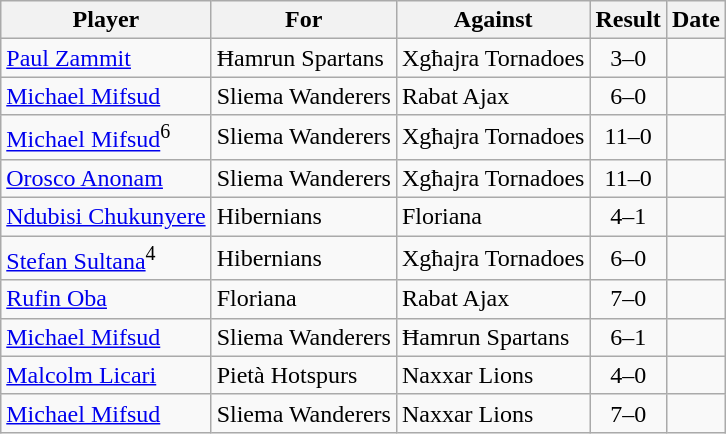<table class="wikitable">
<tr>
<th>Player</th>
<th>For</th>
<th>Against</th>
<th>Result</th>
<th>Date</th>
</tr>
<tr>
<td> <a href='#'>Paul Zammit</a></td>
<td>Ħamrun Spartans</td>
<td>Xgħajra Tornadoes</td>
<td align="center">3–0</td>
<td></td>
</tr>
<tr>
<td> <a href='#'>Michael Mifsud</a></td>
<td>Sliema Wanderers</td>
<td>Rabat Ajax</td>
<td align="center">6–0</td>
<td></td>
</tr>
<tr>
<td> <a href='#'>Michael Mifsud</a><sup>6</sup></td>
<td>Sliema Wanderers</td>
<td>Xgħajra Tornadoes</td>
<td align="center">11–0</td>
<td></td>
</tr>
<tr>
<td> <a href='#'>Orosco Anonam</a></td>
<td>Sliema Wanderers</td>
<td>Xgħajra Tornadoes</td>
<td align="center">11–0</td>
<td></td>
</tr>
<tr>
<td> <a href='#'>Ndubisi Chukunyere</a></td>
<td>Hibernians</td>
<td>Floriana</td>
<td align="center">4–1</td>
<td></td>
</tr>
<tr>
<td> <a href='#'>Stefan Sultana</a><sup>4</sup></td>
<td>Hibernians</td>
<td>Xgħajra Tornadoes</td>
<td align="center">6–0</td>
<td></td>
</tr>
<tr>
<td> <a href='#'>Rufin Oba</a></td>
<td>Floriana</td>
<td>Rabat Ajax</td>
<td align="center">7–0</td>
<td></td>
</tr>
<tr>
<td> <a href='#'>Michael Mifsud</a></td>
<td>Sliema Wanderers</td>
<td>Ħamrun Spartans</td>
<td align="center">6–1</td>
<td></td>
</tr>
<tr>
<td> <a href='#'>Malcolm Licari</a></td>
<td>Pietà Hotspurs</td>
<td>Naxxar Lions</td>
<td align="center">4–0</td>
<td></td>
</tr>
<tr>
<td> <a href='#'>Michael Mifsud</a></td>
<td>Sliema Wanderers</td>
<td>Naxxar Lions</td>
<td align="center">7–0</td>
<td></td>
</tr>
</table>
